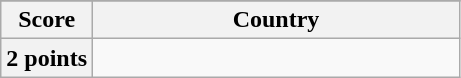<table class="wikitable">
<tr>
</tr>
<tr>
<th scope="col" width="20%">Score</th>
<th scope="col">Country</th>
</tr>
<tr>
<th scope="row">2 points</th>
<td></td>
</tr>
</table>
